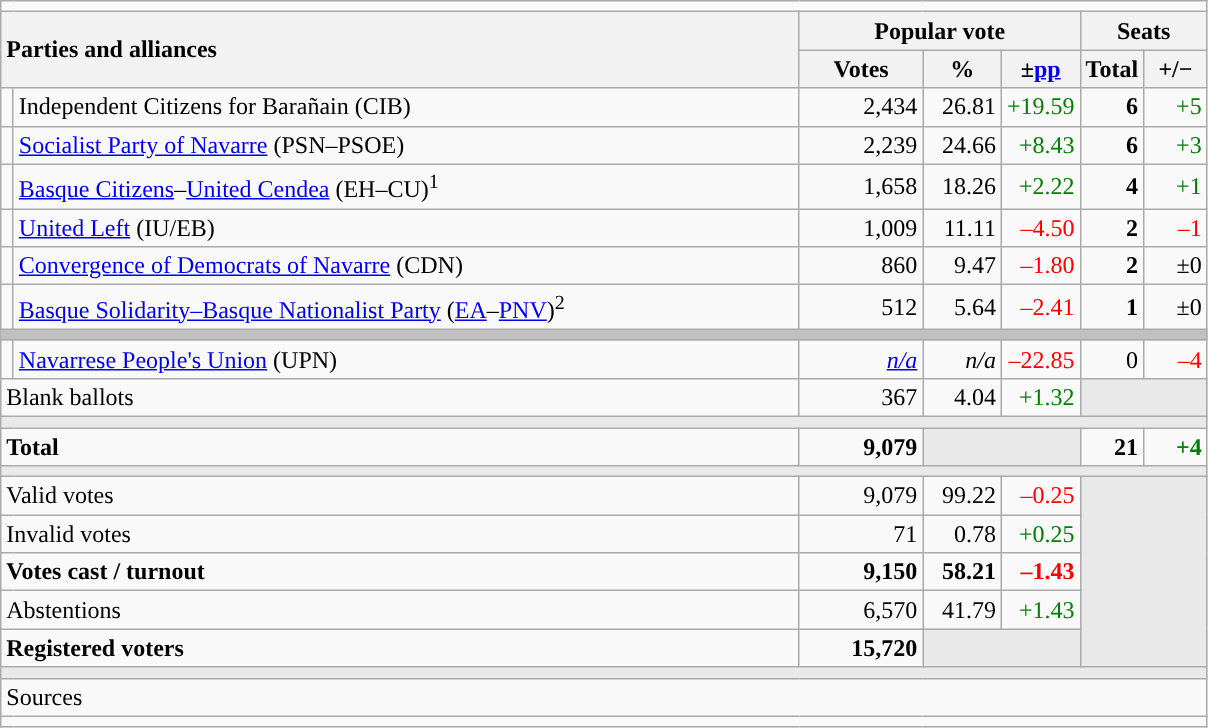<table class="wikitable" style="text-align:right;">
<tr>
<td colspan="7"></td>
</tr>
<tr>
<th style="text-align:left;" rowspan="2" colspan="2" width="525">Parties and alliances</th>
<th colspan="3">Popular vote</th>
<th colspan="2">Seats</th>
</tr>
<tr>
<th width="75">Votes</th>
<th width="45">%</th>
<th width="45">±<a href='#'>pp</a></th>
<th width="35">Total</th>
<th width="35">+/−</th>
</tr>
<tr>
<td width="1" style="color:inherit;background:"></td>
<td align="left">Independent Citizens for Barañain (CIB)</td>
<td>2,434</td>
<td>26.81</td>
<td style="color:green;">+19.59</td>
<td><strong>6</strong></td>
<td style="color:green;">+5</td>
</tr>
<tr>
<td style="color:inherit;background:"></td>
<td align="left"><a href='#'>Socialist Party of Navarre</a> (PSN–PSOE)</td>
<td>2,239</td>
<td>24.66</td>
<td style="color:green;">+8.43</td>
<td><strong>6</strong></td>
<td style="color:green;">+3</td>
</tr>
<tr>
<td style="color:inherit;background:"></td>
<td align="left"><a href='#'>Basque Citizens</a>–<a href='#'>United Cendea</a> (EH–CU)<sup>1</sup></td>
<td>1,658</td>
<td>18.26</td>
<td style="color:green;">+2.22</td>
<td><strong>4</strong></td>
<td style="color:green;">+1</td>
</tr>
<tr>
<td style="color:inherit;background:"></td>
<td align="left"><a href='#'>United Left</a> (IU/EB)</td>
<td>1,009</td>
<td>11.11</td>
<td style="color:red;">–4.50</td>
<td><strong>2</strong></td>
<td style="color:red;">–1</td>
</tr>
<tr>
<td style="color:inherit;background:"></td>
<td align="left"><a href='#'>Convergence of Democrats of Navarre</a> (CDN)</td>
<td>860</td>
<td>9.47</td>
<td style="color:red;">–1.80</td>
<td><strong>2</strong></td>
<td>±0</td>
</tr>
<tr>
<td style="color:inherit;background:"></td>
<td align="left"><a href='#'>Basque Solidarity–Basque Nationalist Party</a> (<a href='#'>EA</a>–<a href='#'>PNV</a>)<sup>2</sup></td>
<td>512</td>
<td>5.64</td>
<td style="color:red;">–2.41</td>
<td><strong>1</strong></td>
<td>±0</td>
</tr>
<tr>
<td colspan="7" bgcolor="#C0C0C0"></td>
</tr>
<tr>
<td style="color:inherit;background:"></td>
<td align="left"><a href='#'>Navarrese People's Union</a> (UPN)</td>
<td><em><a href='#'>n/a</a></em></td>
<td><em>n/a</em></td>
<td style="color:red;">–22.85</td>
<td>0</td>
<td style="color:red;">–4</td>
</tr>
<tr>
<td align="left" colspan="2">Blank ballots</td>
<td>367</td>
<td>4.04</td>
<td style="color:green;">+1.32</td>
<td bgcolor="#E9E9E9" colspan="2"></td>
</tr>
<tr>
<td colspan="7" bgcolor="#E9E9E9"></td>
</tr>
<tr style="font-weight:bold;">
<td align="left" colspan="2">Total</td>
<td>9,079</td>
<td bgcolor="#E9E9E9" colspan="2"></td>
<td>21</td>
<td style="color:green;">+4</td>
</tr>
<tr>
<td colspan="7" bgcolor="#E9E9E9"></td>
</tr>
<tr>
<td align="left" colspan="2">Valid votes</td>
<td>9,079</td>
<td>99.22</td>
<td style="color:red;">–0.25</td>
<td bgcolor="#E9E9E9" colspan="2" rowspan="5"></td>
</tr>
<tr>
<td align="left" colspan="2">Invalid votes</td>
<td>71</td>
<td>0.78</td>
<td style="color:green;">+0.25</td>
</tr>
<tr style="font-weight:bold;">
<td align="left" colspan="2">Votes cast / turnout</td>
<td>9,150</td>
<td>58.21</td>
<td style="color:red;">–1.43</td>
</tr>
<tr>
<td align="left" colspan="2">Abstentions</td>
<td>6,570</td>
<td>41.79</td>
<td style="color:green;">+1.43</td>
</tr>
<tr style="font-weight:bold;">
<td align="left" colspan="2">Registered voters</td>
<td>15,720</td>
<td bgcolor="#E9E9E9" colspan="2"></td>
</tr>
<tr>
<td colspan="7" bgcolor="#E9E9E9"></td>
</tr>
<tr>
<td align="left" colspan="7">Sources</td>
</tr>
<tr>
<td colspan="7" style="text-align:left; max-width:790px;"></td>
</tr>
</table>
